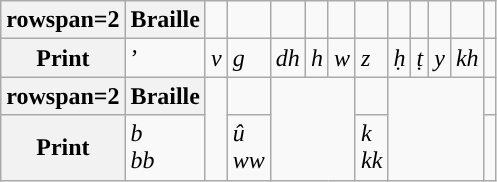<table class="wikitable">
<tr>
<th>rowspan=2 </th>
<th>Braille</th>
<td></td>
<td></td>
<td></td>
<td></td>
<td></td>
<td></td>
<td></td>
<td></td>
<td></td>
<td></td>
<td></td>
</tr>
<tr>
<th>Print</th>
<td><a href='#'></a> ’</td>
<td><a href='#'></a> <em>v</em></td>
<td><a href='#'></a> <em>g</em></td>
<td><a href='#'></a> <em>dh</em></td>
<td><a href='#'></a> <em>h</em></td>
<td><a href='#'></a> <em>w</em></td>
<td><a href='#'></a> <em>z</em></td>
<td><a href='#'></a> <em>ḥ</em></td>
<td><a href='#'></a> <em>ṭ</em></td>
<td><a href='#'></a> <em>y</em></td>
<td><a href='#'></a> <em>kh</em></td>
</tr>
<tr>
<th>rowspan=2 </th>
<th>Braille</th>
<td rowspan=2></td>
<td></td>
<td rowspan=2 colspan=3></td>
<td></td>
<td rowspan=2 colspan=4></td>
<td></td>
</tr>
<tr>
<th>Print</th>
<td> <em>b<br>bb</em></td>
<td> <em>û<br>ww</em></td>
<td> <em>k<br>kk</em></td>
</tr>
</table>
